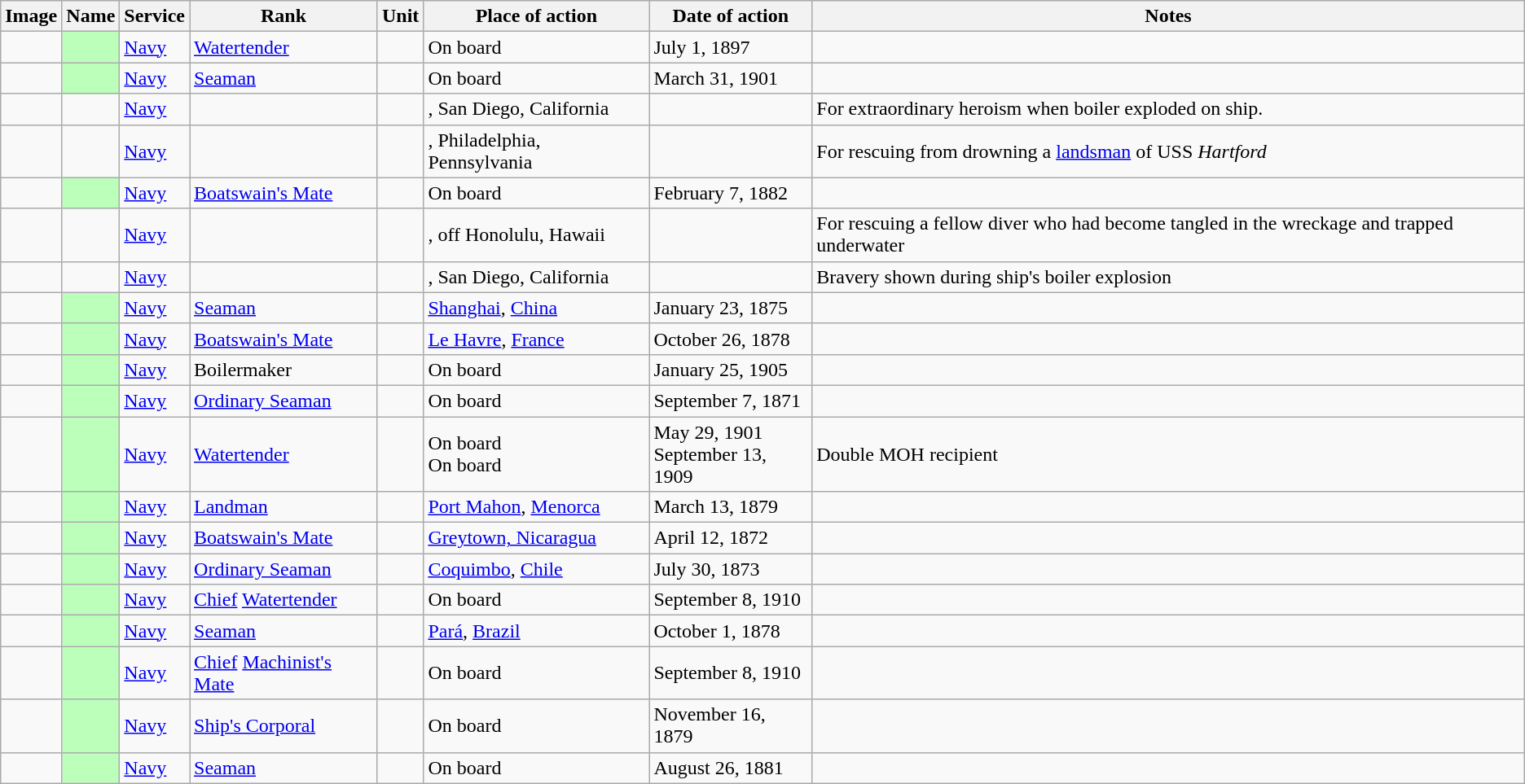<table class="wikitable sortable">
<tr>
<th class="unsortable">Image</th>
<th>Name</th>
<th>Service</th>
<th>Rank</th>
<th>Unit</th>
<th>Place of action</th>
<th>Date of action</th>
<th class="unsortable">Notes</th>
</tr>
<tr>
<td></td>
<td style="background:#bfb;"></td>
<td><a href='#'>Navy</a></td>
<td><a href='#'>Watertender</a></td>
<td></td>
<td>On board </td>
<td>July 1, 1897</td>
<td></td>
</tr>
<tr>
<td></td>
<td style="background:#bfb;"></td>
<td><a href='#'>Navy</a></td>
<td><a href='#'>Seaman</a></td>
<td></td>
<td>On board </td>
<td>March 31, 1901</td>
<td></td>
</tr>
<tr>
<td></td>
<td></td>
<td><a href='#'>Navy</a></td>
<td></td>
<td></td>
<td>, San Diego, California</td>
<td></td>
<td>For extraordinary heroism when boiler exploded on ship.</td>
</tr>
<tr>
<td></td>
<td></td>
<td><a href='#'>Navy</a></td>
<td></td>
<td></td>
<td>, Philadelphia, Pennsylvania</td>
<td></td>
<td>For rescuing from drowning a <a href='#'>landsman</a> of USS <em>Hartford</em></td>
</tr>
<tr>
<td></td>
<td style="background:#bfb;"></td>
<td><a href='#'>Navy</a></td>
<td><a href='#'>Boatswain's Mate</a></td>
<td></td>
<td>On board </td>
<td>February 7, 1882</td>
<td></td>
</tr>
<tr>
<td></td>
<td></td>
<td><a href='#'>Navy</a></td>
<td></td>
<td></td>
<td>, off Honolulu, Hawaii</td>
<td></td>
<td>For rescuing a fellow diver who had become tangled in the wreckage and trapped underwater</td>
</tr>
<tr>
<td></td>
<td></td>
<td><a href='#'>Navy</a></td>
<td></td>
<td></td>
<td>, San Diego, California</td>
<td></td>
<td>Bravery shown during ship's boiler explosion</td>
</tr>
<tr>
<td></td>
<td style="background:#bfb;"></td>
<td><a href='#'>Navy</a></td>
<td><a href='#'>Seaman</a></td>
<td></td>
<td><a href='#'>Shanghai</a>, <a href='#'>China</a></td>
<td>January 23, 1875</td>
<td></td>
</tr>
<tr>
<td></td>
<td style="background:#bfb;"></td>
<td><a href='#'>Navy</a></td>
<td><a href='#'>Boatswain's Mate</a></td>
<td></td>
<td><a href='#'>Le Havre</a>, <a href='#'>France</a></td>
<td>October 26, 1878</td>
<td></td>
</tr>
<tr>
<td></td>
<td style="background:#bfb;"></td>
<td><a href='#'>Navy</a></td>
<td>Boilermaker</td>
<td></td>
<td>On board </td>
<td>January 25, 1905</td>
<td></td>
</tr>
<tr>
<td></td>
<td style="background:#bfb;"></td>
<td><a href='#'>Navy</a></td>
<td><a href='#'>Ordinary Seaman</a></td>
<td></td>
<td>On board </td>
<td>September 7, 1871</td>
<td></td>
</tr>
<tr>
<td></td>
<td style="background:#bfb;"></td>
<td><a href='#'>Navy</a></td>
<td><a href='#'>Watertender</a></td>
<td></td>
<td>On board <br>On board </td>
<td>May 29, 1901<br>September 13, 1909</td>
<td>Double MOH recipient</td>
</tr>
<tr>
<td></td>
<td style="background:#bfb;"></td>
<td><a href='#'>Navy</a></td>
<td><a href='#'>Landman</a></td>
<td></td>
<td><a href='#'>Port Mahon</a>, <a href='#'>Menorca</a></td>
<td>March 13, 1879</td>
<td></td>
</tr>
<tr>
<td></td>
<td style="background:#bfb;"></td>
<td><a href='#'>Navy</a></td>
<td><a href='#'>Boatswain's Mate</a></td>
<td></td>
<td><a href='#'>Greytown, Nicaragua</a></td>
<td>April 12, 1872</td>
<td></td>
</tr>
<tr>
<td></td>
<td style="background:#bfb;"></td>
<td><a href='#'>Navy</a></td>
<td><a href='#'>Ordinary Seaman</a></td>
<td></td>
<td><a href='#'>Coquimbo</a>, <a href='#'>Chile</a></td>
<td>July 30, 1873</td>
<td></td>
</tr>
<tr>
<td></td>
<td style="background:#bfb;"></td>
<td><a href='#'>Navy</a></td>
<td><a href='#'>Chief</a> <a href='#'>Watertender</a></td>
<td></td>
<td>On board </td>
<td>September 8, 1910</td>
<td></td>
</tr>
<tr>
<td></td>
<td style="background:#bfb;"></td>
<td><a href='#'>Navy</a></td>
<td><a href='#'>Seaman</a></td>
<td></td>
<td><a href='#'>Pará</a>, <a href='#'>Brazil</a></td>
<td>October 1, 1878</td>
<td></td>
</tr>
<tr>
<td></td>
<td style="background:#bfb;"></td>
<td><a href='#'>Navy</a></td>
<td><a href='#'>Chief</a> <a href='#'>Machinist's Mate</a></td>
<td></td>
<td>On board </td>
<td>September 8, 1910</td>
<td></td>
</tr>
<tr>
<td></td>
<td style="background:#bfb;"></td>
<td><a href='#'>Navy</a></td>
<td><a href='#'>Ship's Corporal</a></td>
<td></td>
<td>On board </td>
<td>November 16, 1879</td>
<td></td>
</tr>
<tr>
<td></td>
<td style="background:#bfb;"></td>
<td><a href='#'>Navy</a></td>
<td><a href='#'>Seaman</a></td>
<td></td>
<td>On board </td>
<td>August 26, 1881</td>
<td></td>
</tr>
</table>
